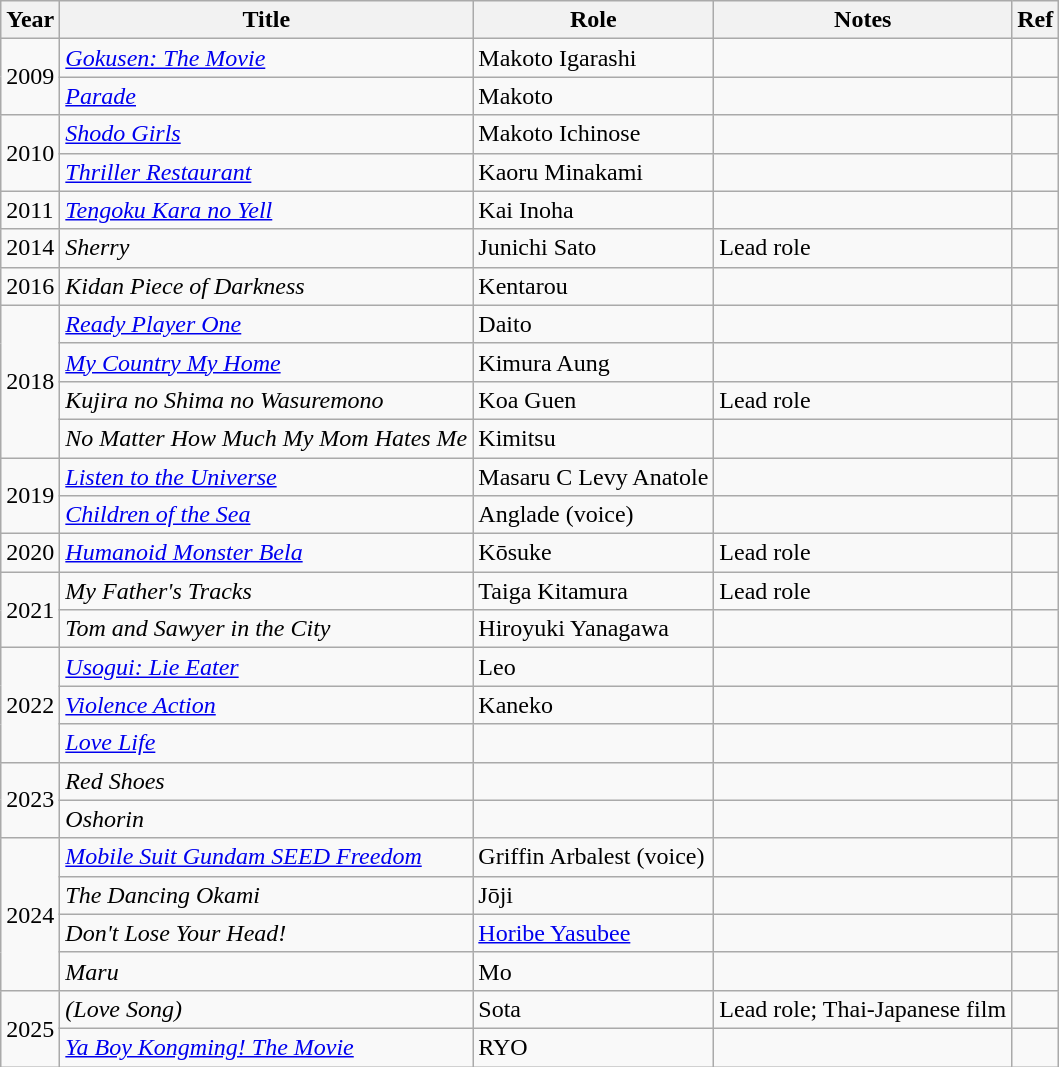<table class="wikitable">
<tr>
<th>Year</th>
<th>Title</th>
<th>Role</th>
<th>Notes</th>
<th>Ref</th>
</tr>
<tr>
<td rowspan="2">2009</td>
<td><em><a href='#'>Gokusen: The Movie</a></em></td>
<td>Makoto Igarashi</td>
<td></td>
<td></td>
</tr>
<tr>
<td><em><a href='#'>Parade</a></em></td>
<td>Makoto</td>
<td></td>
<td></td>
</tr>
<tr>
<td rowspan="2">2010</td>
<td><em><a href='#'>Shodo Girls</a></em></td>
<td>Makoto Ichinose</td>
<td></td>
<td></td>
</tr>
<tr>
<td><em><a href='#'>Thriller Restaurant</a></em></td>
<td>Kaoru Minakami</td>
<td></td>
<td></td>
</tr>
<tr>
<td>2011</td>
<td><em><a href='#'>Tengoku Kara no Yell</a></em></td>
<td>Kai Inoha</td>
<td></td>
<td></td>
</tr>
<tr>
<td>2014</td>
<td><em>Sherry</em></td>
<td>Junichi Sato</td>
<td>Lead role</td>
<td></td>
</tr>
<tr>
<td>2016</td>
<td><em>Kidan Piece of Darkness</em></td>
<td>Kentarou</td>
<td></td>
<td></td>
</tr>
<tr>
<td rowspan="4">2018</td>
<td><em><a href='#'>Ready Player One</a></em></td>
<td>Daito</td>
<td></td>
<td></td>
</tr>
<tr>
<td><em><a href='#'>My Country My Home</a></em></td>
<td>Kimura Aung</td>
<td></td>
<td></td>
</tr>
<tr>
<td><em>Kujira no Shima no Wasuremono</em></td>
<td>Koa Guen</td>
<td>Lead role</td>
<td></td>
</tr>
<tr>
<td><em>No Matter How Much My Mom Hates Me</em></td>
<td>Kimitsu</td>
<td></td>
<td></td>
</tr>
<tr>
<td rowspan="2">2019</td>
<td><em><a href='#'>Listen to the Universe</a></em></td>
<td>Masaru C Levy Anatole</td>
<td></td>
<td></td>
</tr>
<tr>
<td><em><a href='#'>Children of the Sea</a></em></td>
<td>Anglade (voice)</td>
<td></td>
<td></td>
</tr>
<tr>
<td rowspan="1">2020</td>
<td><em><a href='#'>Humanoid Monster Bela</a></em></td>
<td>Kōsuke</td>
<td>Lead role</td>
<td></td>
</tr>
<tr>
<td rowspan="2">2021</td>
<td><em>My Father's Tracks</em></td>
<td>Taiga Kitamura</td>
<td>Lead role</td>
<td></td>
</tr>
<tr>
<td><em>Tom and Sawyer in the City</em></td>
<td>Hiroyuki Yanagawa</td>
<td></td>
<td></td>
</tr>
<tr>
<td rowspan="3">2022</td>
<td><em><a href='#'>Usogui: Lie Eater</a></em></td>
<td>Leo</td>
<td></td>
<td></td>
</tr>
<tr>
<td><em><a href='#'>Violence Action</a></em></td>
<td>Kaneko</td>
<td></td>
<td></td>
</tr>
<tr>
<td><em><a href='#'>Love Life</a></em></td>
<td></td>
<td></td>
<td></td>
</tr>
<tr>
<td rowspan="2">2023</td>
<td><em>Red Shoes</em></td>
<td></td>
<td></td>
<td></td>
</tr>
<tr>
<td><em>Oshorin</em></td>
<td></td>
<td></td>
<td></td>
</tr>
<tr>
<td rowspan="4">2024</td>
<td><em><a href='#'>Mobile Suit Gundam SEED Freedom</a></em></td>
<td>Griffin Arbalest (voice)</td>
<td></td>
<td></td>
</tr>
<tr>
<td><em>The Dancing Okami</em></td>
<td>Jōji</td>
<td></td>
<td></td>
</tr>
<tr>
<td><em>Don't Lose Your Head!</em></td>
<td><a href='#'>Horibe Yasubee</a></td>
<td></td>
<td></td>
</tr>
<tr>
<td><em>Maru</em></td>
<td>Mo</td>
<td></td>
<td></td>
</tr>
<tr>
<td rowspan="2">2025</td>
<td><em>(Love Song)</em></td>
<td>Sota</td>
<td>Lead role; Thai-Japanese film</td>
<td></td>
</tr>
<tr>
<td><em><a href='#'>Ya Boy Kongming! The Movie</a></em></td>
<td>RYO</td>
<td></td>
<td></td>
</tr>
</table>
